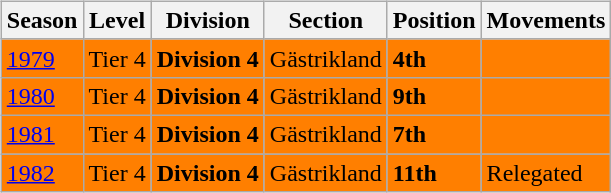<table>
<tr>
<td valign="top" width=0%><br><table class="wikitable">
<tr style="background:#f0f6fa;">
<th><strong>Season</strong></th>
<th><strong>Level</strong></th>
<th><strong>Division</strong></th>
<th><strong>Section</strong></th>
<th><strong>Position</strong></th>
<th><strong>Movements</strong></th>
</tr>
<tr>
<td style="background:#FF7F00;"><a href='#'>1979</a></td>
<td style="background:#FF7F00;">Tier 4</td>
<td style="background:#FF7F00;"><strong>Division 4</strong></td>
<td style="background:#FF7F00;">Gästrikland</td>
<td style="background:#FF7F00;"><strong>4th</strong></td>
<td style="background:#FF7F00;"></td>
</tr>
<tr>
<td style="background:#FF7F00;"><a href='#'>1980</a></td>
<td style="background:#FF7F00;">Tier 4</td>
<td style="background:#FF7F00;"><strong>Division 4</strong></td>
<td style="background:#FF7F00;">Gästrikland</td>
<td style="background:#FF7F00;"><strong>9th</strong></td>
<td style="background:#FF7F00;"></td>
</tr>
<tr>
<td style="background:#FF7F00;"><a href='#'>1981</a></td>
<td style="background:#FF7F00;">Tier 4</td>
<td style="background:#FF7F00;"><strong>Division 4</strong></td>
<td style="background:#FF7F00;">Gästrikland</td>
<td style="background:#FF7F00;"><strong>7th</strong></td>
<td style="background:#FF7F00;"></td>
</tr>
<tr>
<td style="background:#FF7F00;"><a href='#'>1982</a></td>
<td style="background:#FF7F00;">Tier 4</td>
<td style="background:#FF7F00;"><strong>Division 4</strong></td>
<td style="background:#FF7F00;">Gästrikland</td>
<td style="background:#FF7F00;"><strong>11th</strong></td>
<td style="background:#FF7F00;">Relegated</td>
</tr>
</table>

</td>
</tr>
</table>
